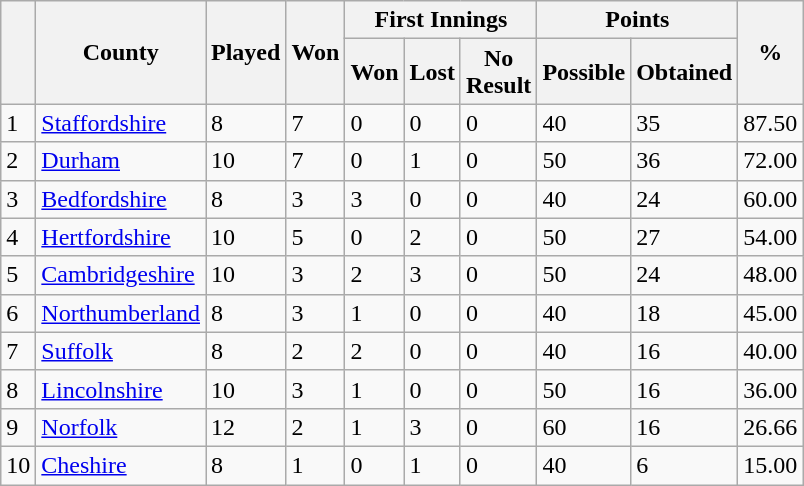<table class="wikitable sortable">
<tr>
<th rowspan="2"></th>
<th rowspan="2">County</th>
<th rowspan="2">Played</th>
<th rowspan="2">Won</th>
<th colspan="3">First Innings</th>
<th colspan="2">Points</th>
<th rowspan="2">%</th>
</tr>
<tr>
<th>Won</th>
<th>Lost</th>
<th>No<br>Result</th>
<th>Possible</th>
<th>Obtained</th>
</tr>
<tr>
<td>1</td>
<td><a href='#'>Staffordshire</a></td>
<td>8</td>
<td>7</td>
<td>0</td>
<td>0</td>
<td>0</td>
<td>40</td>
<td>35</td>
<td>87.50</td>
</tr>
<tr>
<td>2</td>
<td><a href='#'>Durham</a></td>
<td>10</td>
<td>7</td>
<td>0</td>
<td>1</td>
<td>0</td>
<td>50</td>
<td>36</td>
<td>72.00</td>
</tr>
<tr>
<td>3</td>
<td><a href='#'>Bedfordshire</a></td>
<td>8</td>
<td>3</td>
<td>3</td>
<td>0</td>
<td>0</td>
<td>40</td>
<td>24</td>
<td>60.00</td>
</tr>
<tr>
<td>4</td>
<td><a href='#'>Hertfordshire</a></td>
<td>10</td>
<td>5</td>
<td>0</td>
<td>2</td>
<td>0</td>
<td>50</td>
<td>27</td>
<td>54.00</td>
</tr>
<tr>
<td>5</td>
<td><a href='#'>Cambridgeshire</a></td>
<td>10</td>
<td>3</td>
<td>2</td>
<td>3</td>
<td>0</td>
<td>50</td>
<td>24</td>
<td>48.00</td>
</tr>
<tr>
<td>6</td>
<td><a href='#'>Northumberland</a></td>
<td>8</td>
<td>3</td>
<td>1</td>
<td>0</td>
<td>0</td>
<td>40</td>
<td>18</td>
<td>45.00</td>
</tr>
<tr>
<td>7</td>
<td><a href='#'>Suffolk</a></td>
<td>8</td>
<td>2</td>
<td>2</td>
<td>0</td>
<td>0</td>
<td>40</td>
<td>16</td>
<td>40.00</td>
</tr>
<tr>
<td>8</td>
<td><a href='#'>Lincolnshire</a></td>
<td>10</td>
<td>3</td>
<td>1</td>
<td>0</td>
<td>0</td>
<td>50</td>
<td>16</td>
<td>36.00</td>
</tr>
<tr>
<td>9</td>
<td><a href='#'>Norfolk</a></td>
<td>12</td>
<td>2</td>
<td>1</td>
<td>3</td>
<td>0</td>
<td>60</td>
<td>16</td>
<td>26.66</td>
</tr>
<tr>
<td>10</td>
<td><a href='#'>Cheshire</a></td>
<td>8</td>
<td>1</td>
<td>0</td>
<td>1</td>
<td>0</td>
<td>40</td>
<td>6</td>
<td>15.00</td>
</tr>
</table>
